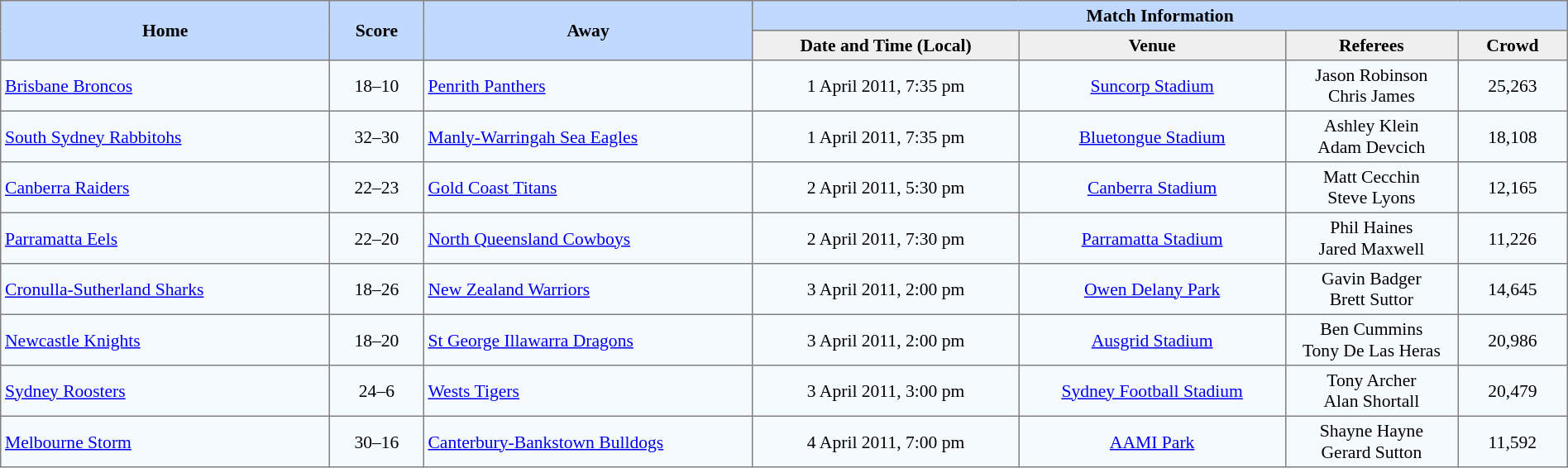<table border="1" cellpadding="3" cellspacing="0" style="border-collapse:collapse; font-size:90%; width:100%;">
<tr style="background:#c1d8ff;">
<th rowspan="2" style="width:21%;">Home</th>
<th rowspan="2" style="width:6%;">Score</th>
<th rowspan="2" style="width:21%;">Away</th>
<th colspan=6>Match Information</th>
</tr>
<tr style="background:#efefef;">
<th width=17%>Date and Time (Local)</th>
<th width=17%>Venue</th>
<th width=11%>Referees</th>
<th width=7%>Crowd</th>
</tr>
<tr style="text-align:center; background:#f5faff;">
<td align=left> <a href='#'>Brisbane Broncos</a></td>
<td>18–10</td>
<td align=left> <a href='#'>Penrith Panthers</a></td>
<td>1 April 2011, 7:35 pm</td>
<td><a href='#'>Suncorp Stadium</a></td>
<td>Jason Robinson<br>Chris James</td>
<td>25,263</td>
</tr>
<tr style="text-align:center; background:#f5faff;">
<td align=left> <a href='#'>South Sydney Rabbitohs</a></td>
<td>32–30</td>
<td align=left> <a href='#'>Manly-Warringah Sea Eagles</a></td>
<td>1 April 2011, 7:35 pm</td>
<td><a href='#'>Bluetongue Stadium</a></td>
<td>Ashley Klein<br>Adam Devcich</td>
<td>18,108</td>
</tr>
<tr style="text-align:center; background:#f5faff;">
<td align=left> <a href='#'>Canberra Raiders</a></td>
<td>22–23</td>
<td align=left> <a href='#'>Gold Coast Titans</a></td>
<td>2 April 2011, 5:30 pm</td>
<td><a href='#'>Canberra Stadium</a></td>
<td>Matt Cecchin<br>Steve Lyons</td>
<td>12,165</td>
</tr>
<tr style="text-align:center; background:#f5faff;">
<td align=left> <a href='#'>Parramatta Eels</a></td>
<td>22–20</td>
<td align=left> <a href='#'>North Queensland Cowboys</a></td>
<td>2 April 2011, 7:30 pm</td>
<td><a href='#'>Parramatta Stadium</a></td>
<td>Phil Haines<br>Jared Maxwell</td>
<td>11,226</td>
</tr>
<tr style="text-align:center; background:#f5faff;">
<td align=left> <a href='#'>Cronulla-Sutherland Sharks</a></td>
<td>18–26</td>
<td align=left> <a href='#'>New Zealand Warriors</a></td>
<td>3 April 2011, 2:00 pm</td>
<td><a href='#'>Owen Delany Park</a></td>
<td>Gavin Badger<br>Brett Suttor</td>
<td>14,645</td>
</tr>
<tr style="text-align:center; background:#f5faff;">
<td align=left> <a href='#'>Newcastle Knights</a></td>
<td>18–20</td>
<td align=left> <a href='#'>St George Illawarra Dragons</a></td>
<td>3 April 2011, 2:00 pm</td>
<td><a href='#'>Ausgrid Stadium</a></td>
<td>Ben Cummins<br>Tony De Las Heras</td>
<td>20,986</td>
</tr>
<tr style="text-align:center; background:#f5faff;">
<td align=left> <a href='#'>Sydney Roosters</a></td>
<td>24–6</td>
<td align=left> <a href='#'>Wests Tigers</a></td>
<td>3 April 2011, 3:00 pm</td>
<td><a href='#'>Sydney Football Stadium</a></td>
<td>Tony Archer<br>Alan Shortall</td>
<td>20,479</td>
</tr>
<tr style="text-align:center; background:#f5faff;">
<td align=left> <a href='#'>Melbourne Storm</a></td>
<td>30–16</td>
<td align=left> <a href='#'>Canterbury-Bankstown Bulldogs</a></td>
<td>4 April 2011, 7:00 pm</td>
<td><a href='#'>AAMI Park</a></td>
<td>Shayne Hayne<br>Gerard Sutton</td>
<td>11,592</td>
</tr>
</table>
